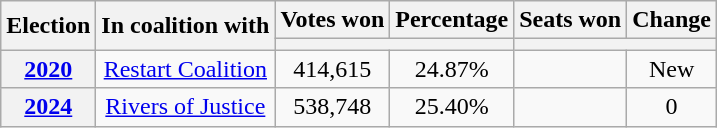<table class="wikitable" style="text-align:center">
<tr>
<th rowspan=2>Election</th>
<th rowspan=2>In coalition with</th>
<th>Votes won</th>
<th>Percentage</th>
<th>Seats won</th>
<th>Change</th>
</tr>
<tr>
<th colspan="2"></th>
<th colspan=2></th>
</tr>
<tr>
<th><a href='#'>2020</a></th>
<td><a href='#'>Restart Coalition</a></td>
<td align=center>414,615</td>
<td align=center>24.87%</td>
<td></td>
<td align=center>New</td>
</tr>
<tr>
<th><a href='#'>2024</a></th>
<td><a href='#'>Rivers of Justice</a></td>
<td align=center>538,748</td>
<td align=center>25.40%</td>
<td></td>
<td align=center> 0</td>
</tr>
</table>
